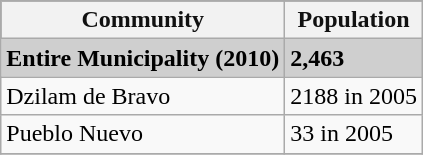<table class="wikitable">
<tr style="background:#111111; color:#111111;">
<th><strong>Community</strong></th>
<th><strong>Population</strong></th>
</tr>
<tr style="background:#CFCFCF;">
<td><strong>Entire Municipality (2010)</strong></td>
<td><strong>2,463</strong></td>
</tr>
<tr>
<td>Dzilam de Bravo</td>
<td>2188  in 2005</td>
</tr>
<tr>
<td>Pueblo Nuevo</td>
<td>33  in 2005</td>
</tr>
<tr>
</tr>
</table>
